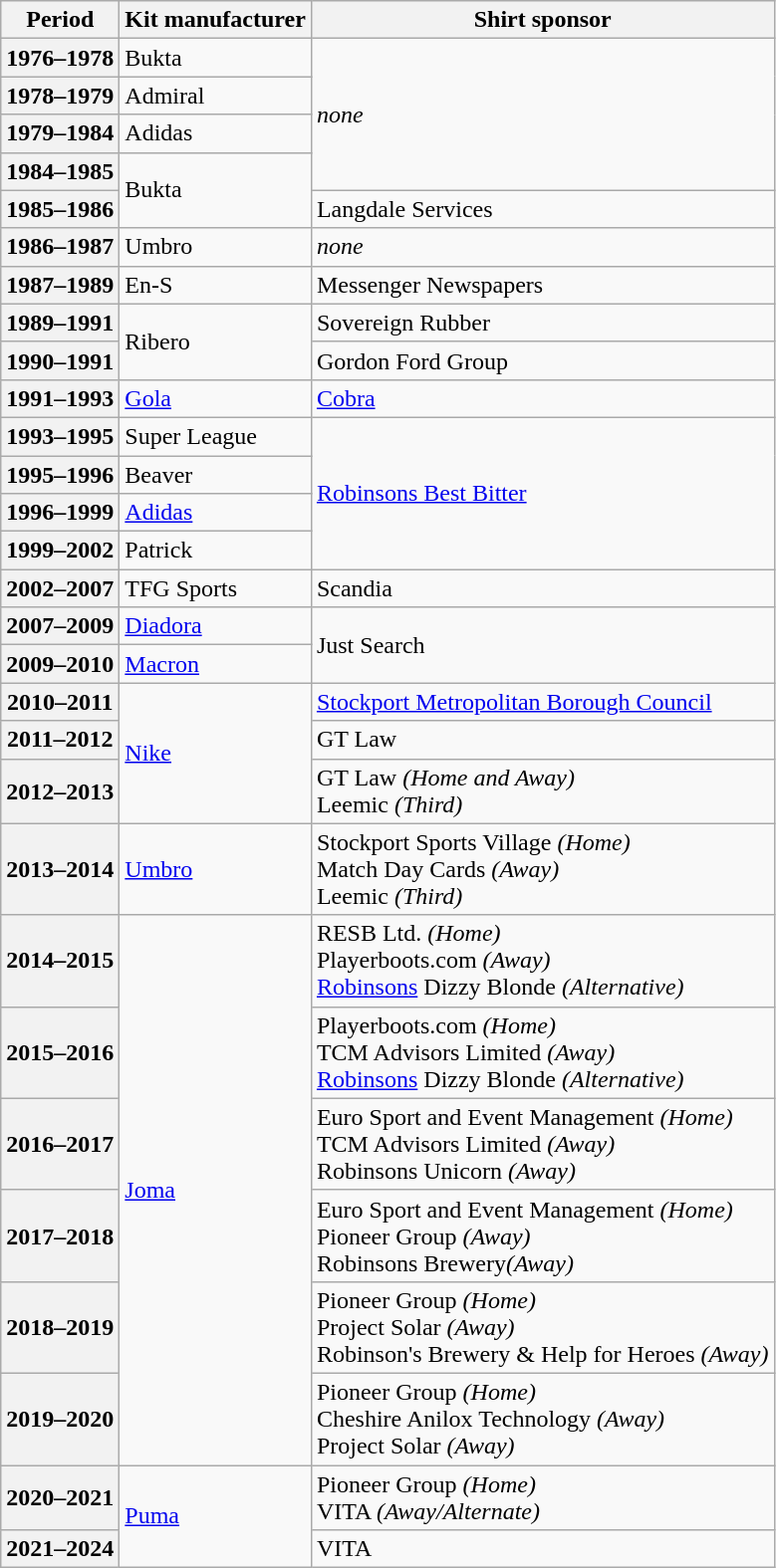<table class="wikitable mw-collapsible mw-collapsed">
<tr>
<th scope="col">Period</th>
<th scope="col">Kit manufacturer</th>
<th scope="col">Shirt sponsor</th>
</tr>
<tr>
<th scope="row">1976–1978</th>
<td>Bukta</td>
<td rowspan=4><em>none</em></td>
</tr>
<tr>
<th scope="row">1978–1979</th>
<td>Admiral</td>
</tr>
<tr>
<th scope="row">1979–1984</th>
<td>Adidas</td>
</tr>
<tr>
<th scope="row">1984–1985</th>
<td rowspan=2>Bukta</td>
</tr>
<tr>
<th scope="row">1985–1986</th>
<td>Langdale Services</td>
</tr>
<tr>
<th scope="row">1986–1987</th>
<td>Umbro</td>
<td><em>none</em></td>
</tr>
<tr>
<th scope="row">1987–1989</th>
<td>En-S</td>
<td>Messenger Newspapers</td>
</tr>
<tr>
<th scope="row">1989–1991</th>
<td rowspan=2>Ribero</td>
<td>Sovereign Rubber</td>
</tr>
<tr>
<th scope="row">1990–1991</th>
<td>Gordon Ford Group</td>
</tr>
<tr>
<th scope="row">1991–1993</th>
<td><a href='#'>Gola</a></td>
<td><a href='#'>Cobra</a></td>
</tr>
<tr>
<th scope="row">1993–1995</th>
<td>Super League</td>
<td rowspan=4><a href='#'>Robinsons Best Bitter</a></td>
</tr>
<tr>
<th scope="row">1995–1996</th>
<td>Beaver</td>
</tr>
<tr>
<th scope="row">1996–1999</th>
<td><a href='#'>Adidas</a></td>
</tr>
<tr>
<th scope="row">1999–2002</th>
<td>Patrick</td>
</tr>
<tr>
<th scope="row">2002–2007</th>
<td>TFG Sports</td>
<td>Scandia</td>
</tr>
<tr>
<th scope="row">2007–2009</th>
<td><a href='#'>Diadora</a></td>
<td rowspan=2>Just Search</td>
</tr>
<tr>
<th scope="row">2009–2010</th>
<td rowspan=1><a href='#'>Macron</a></td>
</tr>
<tr>
<th scope="row">2010–2011</th>
<td rowspan=3><a href='#'>Nike</a></td>
<td><a href='#'>Stockport Metropolitan Borough Council</a></td>
</tr>
<tr>
<th scope="row">2011–2012</th>
<td>GT Law</td>
</tr>
<tr>
<th scope="row">2012–2013</th>
<td>GT Law <em>(Home and Away)</em><br>Leemic <em>(Third)</em></td>
</tr>
<tr>
<th scope="row">2013–2014</th>
<td><a href='#'>Umbro</a></td>
<td>Stockport Sports Village <em>(Home)</em><br>Match Day Cards <em>(Away)</em><br>Leemic <em>(Third)</em></td>
</tr>
<tr>
<th scope="row">2014–2015</th>
<td rowspan=6><a href='#'>Joma</a></td>
<td>RESB Ltd. <em>(Home)</em><br> Playerboots.com <em>(Away)</em><br><a href='#'>Robinsons</a> Dizzy Blonde <em>(Alternative)</em></td>
</tr>
<tr>
<th scope="row">2015–2016</th>
<td rowspan=1>Playerboots.com <em>(Home)</em><br>TCM Advisors Limited <em>(Away)</em><br><a href='#'>Robinsons</a> Dizzy Blonde <em>(Alternative)</em></td>
</tr>
<tr>
<th scope="row">2016–2017</th>
<td>Euro Sport and Event Management <em>(Home)</em><br>TCM Advisors Limited <em>(Away)</em><br>Robinsons Unicorn  <em>(Away)</em></td>
</tr>
<tr>
<th scope="row">2017–2018</th>
<td>Euro Sport and Event Management <em>(Home)</em><br>Pioneer Group <em>(Away)</em><br>Robinsons Brewery<em>(Away)</em></td>
</tr>
<tr>
<th scope="row">2018–2019</th>
<td>Pioneer Group <em>(Home)</em><br>Project Solar <em>(Away)</em><br>Robinson's Brewery & Help for Heroes <em>(Away)</em></td>
</tr>
<tr>
<th scope="row">2019–2020</th>
<td>Pioneer Group <em>(Home)</em> <br>Cheshire Anilox Technology <em>(Away)</em><br>Project Solar <em>(Away)</em></td>
</tr>
<tr>
<th>2020–2021</th>
<td rowspan=2><a href='#'>Puma</a></td>
<td>Pioneer Group <em>(Home)</em><br>VITA <em>(Away/Alternate)</em></td>
</tr>
<tr>
<th>2021–2024</th>
<td>VITA</td>
</tr>
</table>
